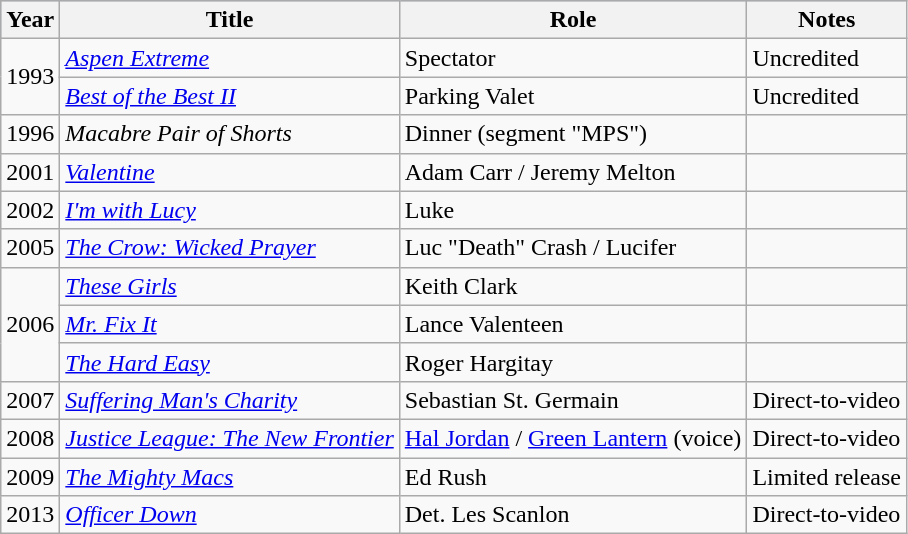<table class="wikitable sortable">
<tr style="background:#b0c4de; text-align:center;">
<th>Year</th>
<th>Title</th>
<th>Role</th>
<th class="unsortable">Notes</th>
</tr>
<tr>
<td rowspan="2">1993</td>
<td><em><a href='#'>Aspen Extreme</a></em></td>
<td>Spectator</td>
<td>Uncredited</td>
</tr>
<tr>
<td><em><a href='#'>Best of the Best II</a></em></td>
<td>Parking Valet</td>
<td>Uncredited</td>
</tr>
<tr>
<td>1996</td>
<td><em>Macabre Pair of Shorts</em></td>
<td>Dinner (segment "MPS")</td>
<td></td>
</tr>
<tr>
<td>2001</td>
<td><em><a href='#'>Valentine</a></em></td>
<td>Adam Carr / Jeremy Melton</td>
<td></td>
</tr>
<tr>
<td>2002</td>
<td><em><a href='#'>I'm with Lucy</a></em></td>
<td>Luke</td>
<td></td>
</tr>
<tr>
<td>2005</td>
<td><em><a href='#'>The Crow: Wicked Prayer</a></em></td>
<td>Luc "Death" Crash / Lucifer</td>
<td></td>
</tr>
<tr>
<td rowspan="3">2006</td>
<td><em><a href='#'>These Girls</a></em></td>
<td>Keith Clark</td>
<td></td>
</tr>
<tr>
<td><em><a href='#'>Mr. Fix It</a></em></td>
<td>Lance Valenteen</td>
<td></td>
</tr>
<tr>
<td><em><a href='#'>The Hard Easy</a></em></td>
<td>Roger Hargitay</td>
<td></td>
</tr>
<tr>
<td>2007</td>
<td><em><a href='#'>Suffering Man's Charity</a></em></td>
<td>Sebastian St. Germain</td>
<td>Direct-to-video</td>
</tr>
<tr>
<td>2008</td>
<td><em><a href='#'>Justice League: The New Frontier</a></em></td>
<td><a href='#'>Hal Jordan</a> / <a href='#'>Green Lantern</a> (voice)</td>
<td>Direct-to-video</td>
</tr>
<tr>
<td>2009</td>
<td><em><a href='#'>The Mighty Macs</a></em></td>
<td>Ed Rush</td>
<td>Limited release</td>
</tr>
<tr>
<td>2013</td>
<td><em><a href='#'>Officer Down</a></em></td>
<td>Det. Les Scanlon</td>
<td>Direct-to-video</td>
</tr>
</table>
